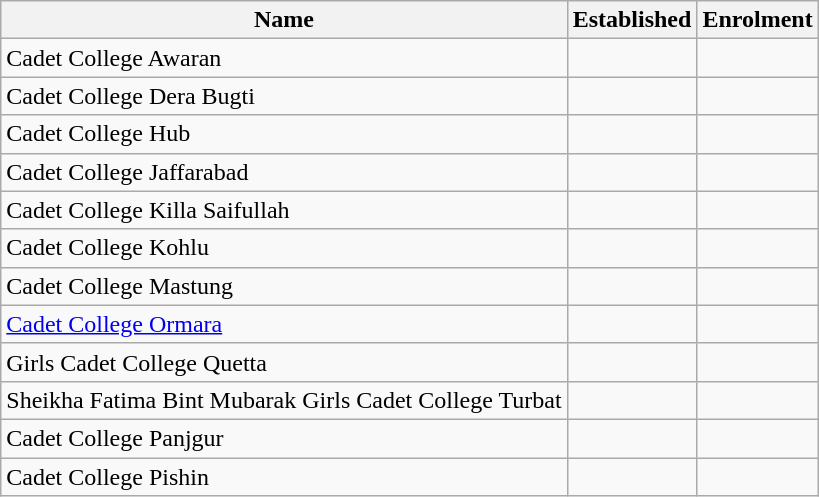<table class="wikitable sortable static-row-numbers static-row-header-hash">
<tr>
<th>Name</th>
<th>Established</th>
<th>Enrolment</th>
</tr>
<tr>
<td>Cadet College Awaran</td>
<td></td>
<td></td>
</tr>
<tr>
<td>Cadet College Dera Bugti</td>
<td></td>
<td></td>
</tr>
<tr>
<td>Cadet College Hub</td>
<td></td>
<td></td>
</tr>
<tr>
<td>Cadet College Jaffarabad</td>
<td></td>
<td></td>
</tr>
<tr>
<td>Cadet College Killa Saifullah</td>
<td></td>
<td></td>
</tr>
<tr>
<td>Cadet College Kohlu</td>
<td></td>
<td></td>
</tr>
<tr>
<td>Cadet College Mastung</td>
<td></td>
<td></td>
</tr>
<tr>
<td><a href='#'>Cadet College Ormara</a></td>
<td></td>
<td></td>
</tr>
<tr>
<td>Girls Cadet College Quetta</td>
<td></td>
<td></td>
</tr>
<tr>
<td>Sheikha Fatima Bint Mubarak Girls Cadet College Turbat</td>
<td></td>
<td></td>
</tr>
<tr>
<td>Cadet College Panjgur</td>
<td></td>
<td></td>
</tr>
<tr>
<td>Cadet College Pishin</td>
<td></td>
<td></td>
</tr>
</table>
